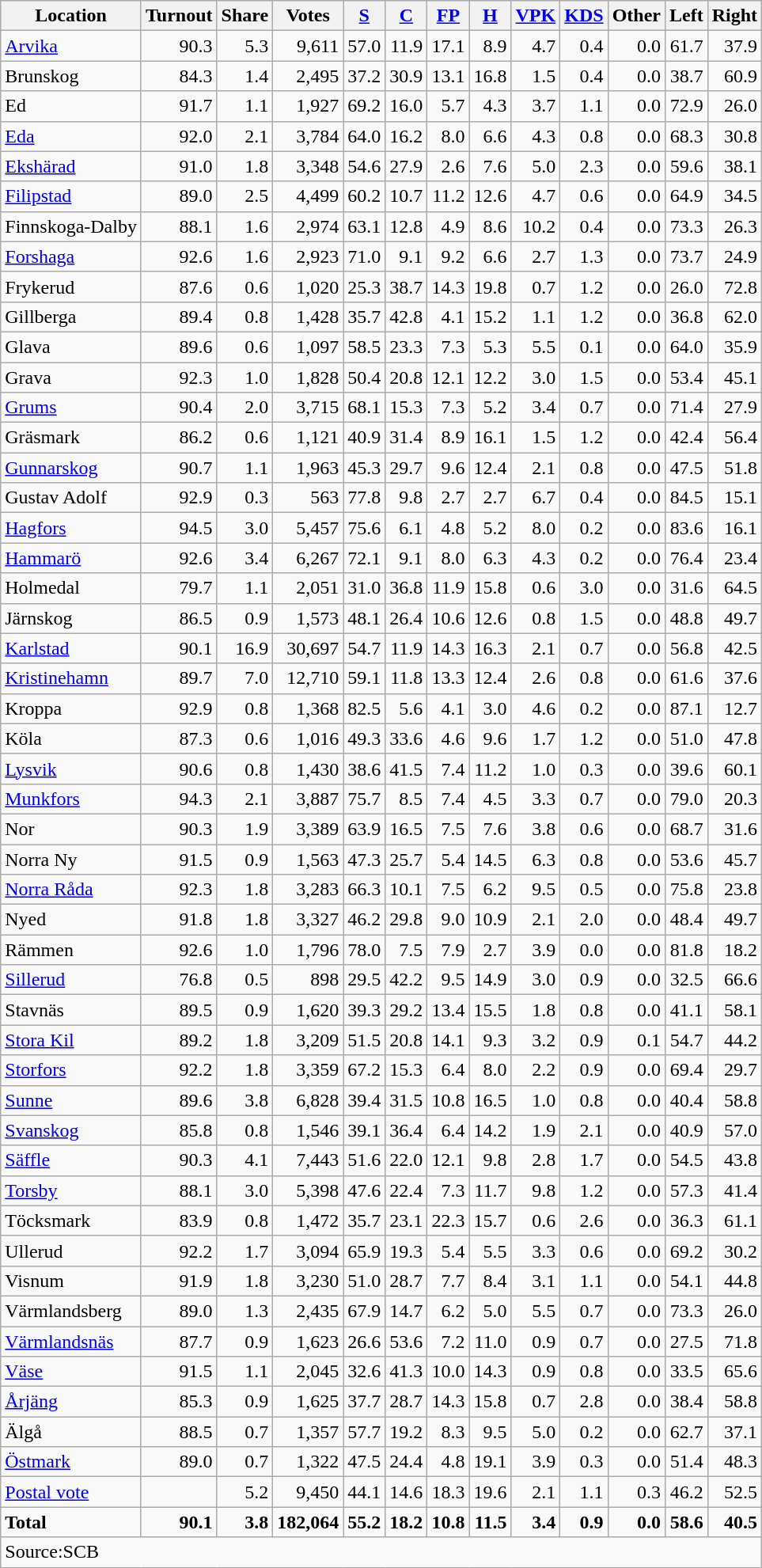<table class="wikitable sortable" style=text-align:right>
<tr>
<th>Location</th>
<th>Turnout</th>
<th>Share</th>
<th>Votes</th>
<th><a href='#'>S</a></th>
<th><a href='#'>C</a></th>
<th><a href='#'>FP</a></th>
<th><a href='#'>H</a></th>
<th><a href='#'>VPK</a></th>
<th><a href='#'>KDS</a></th>
<th>Other</th>
<th>Left</th>
<th>Right</th>
</tr>
<tr>
<td align=left><a href='#'>Arvika</a></td>
<td>90.3</td>
<td>5.3</td>
<td>9,611</td>
<td>57.0</td>
<td>11.9</td>
<td>17.1</td>
<td>8.9</td>
<td>4.7</td>
<td>0.4</td>
<td>0.0</td>
<td>61.7</td>
<td>37.9</td>
</tr>
<tr>
<td align=left>Brunskog</td>
<td>84.3</td>
<td>1.4</td>
<td>2,495</td>
<td>37.2</td>
<td>30.9</td>
<td>13.1</td>
<td>16.8</td>
<td>1.5</td>
<td>0.4</td>
<td>0.0</td>
<td>38.7</td>
<td>60.9</td>
</tr>
<tr>
<td align=left>Ed</td>
<td>91.7</td>
<td>1.1</td>
<td>1,927</td>
<td>69.2</td>
<td>16.0</td>
<td>5.7</td>
<td>4.3</td>
<td>3.7</td>
<td>1.1</td>
<td>0.0</td>
<td>72.9</td>
<td>26.0</td>
</tr>
<tr>
<td align=left><a href='#'>Eda</a></td>
<td>92.0</td>
<td>2.1</td>
<td>3,784</td>
<td>64.0</td>
<td>16.2</td>
<td>8.0</td>
<td>6.6</td>
<td>4.3</td>
<td>0.8</td>
<td>0.0</td>
<td>68.3</td>
<td>30.8</td>
</tr>
<tr>
<td align=left><a href='#'>Ekshärad</a></td>
<td>91.0</td>
<td>1.8</td>
<td>3,348</td>
<td>54.6</td>
<td>27.9</td>
<td>2.6</td>
<td>7.6</td>
<td>5.0</td>
<td>2.3</td>
<td>0.0</td>
<td>59.6</td>
<td>38.1</td>
</tr>
<tr>
<td align=left><a href='#'>Filipstad</a></td>
<td>89.0</td>
<td>2.5</td>
<td>4,499</td>
<td>60.2</td>
<td>10.7</td>
<td>11.2</td>
<td>12.6</td>
<td>4.7</td>
<td>0.6</td>
<td>0.0</td>
<td>64.9</td>
<td>34.5</td>
</tr>
<tr>
<td align=left>Finnskoga-Dalby</td>
<td>88.1</td>
<td>1.6</td>
<td>2,974</td>
<td>63.1</td>
<td>12.8</td>
<td>4.9</td>
<td>8.6</td>
<td>10.2</td>
<td>0.4</td>
<td>0.0</td>
<td>73.3</td>
<td>26.3</td>
</tr>
<tr>
<td align=left><a href='#'>Forshaga</a></td>
<td>92.6</td>
<td>1.6</td>
<td>2,923</td>
<td>71.0</td>
<td>9.1</td>
<td>9.2</td>
<td>6.6</td>
<td>2.7</td>
<td>1.3</td>
<td>0.0</td>
<td>73.7</td>
<td>24.9</td>
</tr>
<tr>
<td align=left>Frykerud</td>
<td>87.6</td>
<td>0.6</td>
<td>1,020</td>
<td>25.3</td>
<td>38.7</td>
<td>14.3</td>
<td>19.8</td>
<td>0.7</td>
<td>1.2</td>
<td>0.0</td>
<td>26.0</td>
<td>72.8</td>
</tr>
<tr>
<td align=left>Gillberga</td>
<td>89.4</td>
<td>0.8</td>
<td>1,428</td>
<td>35.7</td>
<td>42.8</td>
<td>4.1</td>
<td>15.2</td>
<td>1.1</td>
<td>1.2</td>
<td>0.0</td>
<td>36.8</td>
<td>62.0</td>
</tr>
<tr>
<td align=left>Glava</td>
<td>89.6</td>
<td>0.6</td>
<td>1,097</td>
<td>58.5</td>
<td>23.3</td>
<td>7.3</td>
<td>5.3</td>
<td>5.5</td>
<td>0.1</td>
<td>0.0</td>
<td>64.0</td>
<td>35.9</td>
</tr>
<tr>
<td align=left>Grava</td>
<td>92.3</td>
<td>1.0</td>
<td>1,828</td>
<td>50.4</td>
<td>20.8</td>
<td>12.1</td>
<td>12.2</td>
<td>3.0</td>
<td>1.5</td>
<td>0.0</td>
<td>53.4</td>
<td>45.1</td>
</tr>
<tr>
<td align=left><a href='#'>Grums</a></td>
<td>90.4</td>
<td>2.0</td>
<td>3,715</td>
<td>68.1</td>
<td>15.3</td>
<td>7.3</td>
<td>5.2</td>
<td>3.4</td>
<td>0.7</td>
<td>0.0</td>
<td>71.4</td>
<td>27.9</td>
</tr>
<tr>
<td align=left>Gräsmark</td>
<td>86.2</td>
<td>0.6</td>
<td>1,121</td>
<td>40.9</td>
<td>31.4</td>
<td>8.9</td>
<td>16.1</td>
<td>1.5</td>
<td>1.2</td>
<td>0.0</td>
<td>42.4</td>
<td>56.4</td>
</tr>
<tr>
<td align=left><a href='#'>Gunnarskog</a></td>
<td>90.7</td>
<td>1.1</td>
<td>1,963</td>
<td>45.3</td>
<td>29.7</td>
<td>9.6</td>
<td>12.4</td>
<td>2.1</td>
<td>0.8</td>
<td>0.0</td>
<td>47.5</td>
<td>51.8</td>
</tr>
<tr>
<td align=left>Gustav Adolf</td>
<td>92.9</td>
<td>0.3</td>
<td>563</td>
<td>77.8</td>
<td>9.8</td>
<td>2.7</td>
<td>2.7</td>
<td>6.7</td>
<td>0.4</td>
<td>0.0</td>
<td>84.5</td>
<td>15.1</td>
</tr>
<tr>
<td align=left><a href='#'>Hagfors</a></td>
<td>94.5</td>
<td>3.0</td>
<td>5,457</td>
<td>75.6</td>
<td>6.1</td>
<td>4.8</td>
<td>5.2</td>
<td>8.0</td>
<td>0.2</td>
<td>0.0</td>
<td>83.6</td>
<td>16.1</td>
</tr>
<tr>
<td align=left><a href='#'>Hammarö</a></td>
<td>92.6</td>
<td>3.4</td>
<td>6,267</td>
<td>72.1</td>
<td>9.1</td>
<td>8.0</td>
<td>6.3</td>
<td>4.3</td>
<td>0.2</td>
<td>0.0</td>
<td>76.4</td>
<td>23.4</td>
</tr>
<tr>
<td align=left>Holmedal</td>
<td>79.7</td>
<td>1.1</td>
<td>2,051</td>
<td>31.0</td>
<td>36.8</td>
<td>11.9</td>
<td>15.8</td>
<td>0.6</td>
<td>3.0</td>
<td>0.0</td>
<td>31.6</td>
<td>64.5</td>
</tr>
<tr>
<td align=left>Järnskog</td>
<td>86.5</td>
<td>0.9</td>
<td>1,573</td>
<td>48.1</td>
<td>26.4</td>
<td>10.6</td>
<td>12.6</td>
<td>0.8</td>
<td>1.5</td>
<td>0.0</td>
<td>48.8</td>
<td>49.7</td>
</tr>
<tr>
<td align=left><a href='#'>Karlstad</a></td>
<td>90.1</td>
<td>16.9</td>
<td>30,697</td>
<td>54.7</td>
<td>11.9</td>
<td>14.3</td>
<td>16.3</td>
<td>2.1</td>
<td>0.7</td>
<td>0.0</td>
<td>56.8</td>
<td>42.5</td>
</tr>
<tr>
<td align=left><a href='#'>Kristinehamn</a></td>
<td>89.7</td>
<td>7.0</td>
<td>12,710</td>
<td>59.1</td>
<td>11.8</td>
<td>13.3</td>
<td>12.4</td>
<td>2.6</td>
<td>0.8</td>
<td>0.0</td>
<td>61.6</td>
<td>37.6</td>
</tr>
<tr>
<td align=left>Kroppa</td>
<td>92.9</td>
<td>0.8</td>
<td>1,368</td>
<td>82.5</td>
<td>5.6</td>
<td>4.1</td>
<td>3.0</td>
<td>4.6</td>
<td>0.2</td>
<td>0.0</td>
<td>87.1</td>
<td>12.7</td>
</tr>
<tr>
<td align=left>Köla</td>
<td>87.3</td>
<td>0.6</td>
<td>1,016</td>
<td>49.3</td>
<td>33.6</td>
<td>4.6</td>
<td>9.6</td>
<td>1.7</td>
<td>1.2</td>
<td>0.0</td>
<td>51.0</td>
<td>47.8</td>
</tr>
<tr>
<td align=left><a href='#'>Lysvik</a></td>
<td>90.6</td>
<td>0.8</td>
<td>1,430</td>
<td>38.6</td>
<td>41.5</td>
<td>7.4</td>
<td>11.2</td>
<td>1.0</td>
<td>0.3</td>
<td>0.0</td>
<td>39.6</td>
<td>60.1</td>
</tr>
<tr>
<td align=left><a href='#'>Munkfors</a></td>
<td>94.3</td>
<td>2.1</td>
<td>3,887</td>
<td>75.7</td>
<td>8.5</td>
<td>7.4</td>
<td>4.5</td>
<td>3.3</td>
<td>0.7</td>
<td>0.0</td>
<td>79.0</td>
<td>20.3</td>
</tr>
<tr>
<td align=left>Nor</td>
<td>90.3</td>
<td>1.9</td>
<td>3,389</td>
<td>63.9</td>
<td>16.5</td>
<td>7.5</td>
<td>7.6</td>
<td>3.8</td>
<td>0.6</td>
<td>0.0</td>
<td>68.7</td>
<td>31.6</td>
</tr>
<tr>
<td align=left>Norra Ny</td>
<td>91.5</td>
<td>0.9</td>
<td>1,563</td>
<td>47.3</td>
<td>25.7</td>
<td>5.4</td>
<td>14.5</td>
<td>6.3</td>
<td>0.8</td>
<td>0.0</td>
<td>53.6</td>
<td>45.7</td>
</tr>
<tr>
<td align=left><a href='#'>Norra Råda</a></td>
<td>92.3</td>
<td>1.8</td>
<td>3,283</td>
<td>66.3</td>
<td>10.1</td>
<td>7.5</td>
<td>6.2</td>
<td>9.5</td>
<td>0.5</td>
<td>0.0</td>
<td>75.8</td>
<td>23.8</td>
</tr>
<tr>
<td align=left>Nyed</td>
<td>91.8</td>
<td>1.8</td>
<td>3,327</td>
<td>46.2</td>
<td>29.8</td>
<td>9.0</td>
<td>10.9</td>
<td>2.1</td>
<td>2.0</td>
<td>0.0</td>
<td>48.4</td>
<td>49.7</td>
</tr>
<tr>
<td align=left>Rämmen</td>
<td>92.6</td>
<td>1.0</td>
<td>1,796</td>
<td>78.0</td>
<td>7.5</td>
<td>7.9</td>
<td>2.7</td>
<td>3.9</td>
<td>0.0</td>
<td>0.0</td>
<td>81.8</td>
<td>18.2</td>
</tr>
<tr>
<td align=left><a href='#'>Sillerud</a></td>
<td>76.8</td>
<td>0.5</td>
<td>898</td>
<td>29.5</td>
<td>42.2</td>
<td>9.5</td>
<td>14.9</td>
<td>3.0</td>
<td>0.9</td>
<td>0.0</td>
<td>32.5</td>
<td>66.6</td>
</tr>
<tr>
<td align=left>Stavnäs</td>
<td>89.5</td>
<td>0.9</td>
<td>1,620</td>
<td>39.3</td>
<td>29.2</td>
<td>13.4</td>
<td>15.5</td>
<td>1.8</td>
<td>0.8</td>
<td>0.0</td>
<td>41.1</td>
<td>58.1</td>
</tr>
<tr>
<td align=left><a href='#'>Stora Kil</a></td>
<td>89.2</td>
<td>1.8</td>
<td>3,209</td>
<td>51.5</td>
<td>20.8</td>
<td>14.1</td>
<td>9.3</td>
<td>3.2</td>
<td>0.9</td>
<td>0.1</td>
<td>54.7</td>
<td>44.2</td>
</tr>
<tr>
<td align=left><a href='#'>Storfors</a></td>
<td>92.2</td>
<td>1.8</td>
<td>3,359</td>
<td>67.2</td>
<td>15.3</td>
<td>6.4</td>
<td>8.0</td>
<td>2.2</td>
<td>0.9</td>
<td>0.0</td>
<td>69.4</td>
<td>29.7</td>
</tr>
<tr>
<td align=left><a href='#'>Sunne</a></td>
<td>89.6</td>
<td>3.8</td>
<td>6,828</td>
<td>39.4</td>
<td>31.5</td>
<td>10.8</td>
<td>16.5</td>
<td>1.0</td>
<td>0.8</td>
<td>0.0</td>
<td>40.4</td>
<td>58.8</td>
</tr>
<tr>
<td align=left><a href='#'>Svanskog</a></td>
<td>85.8</td>
<td>0.8</td>
<td>1,546</td>
<td>39.1</td>
<td>36.4</td>
<td>6.4</td>
<td>14.2</td>
<td>1.9</td>
<td>2.1</td>
<td>0.0</td>
<td>40.9</td>
<td>57.0</td>
</tr>
<tr>
<td align=left><a href='#'>Säffle</a></td>
<td>90.3</td>
<td>4.1</td>
<td>7,443</td>
<td>51.6</td>
<td>22.0</td>
<td>12.1</td>
<td>9.8</td>
<td>2.8</td>
<td>1.7</td>
<td>0.0</td>
<td>54.5</td>
<td>43.8</td>
</tr>
<tr>
<td align=left><a href='#'>Torsby</a></td>
<td>88.1</td>
<td>3.0</td>
<td>5,398</td>
<td>47.6</td>
<td>22.4</td>
<td>7.3</td>
<td>11.7</td>
<td>9.8</td>
<td>1.2</td>
<td>0.0</td>
<td>57.3</td>
<td>41.4</td>
</tr>
<tr>
<td align=left>Töcksmark</td>
<td>83.9</td>
<td>0.8</td>
<td>1,472</td>
<td>35.7</td>
<td>23.1</td>
<td>22.3</td>
<td>15.7</td>
<td>0.6</td>
<td>2.6</td>
<td>0.0</td>
<td>36.3</td>
<td>61.1</td>
</tr>
<tr>
<td align=left>Ullerud</td>
<td>92.2</td>
<td>1.7</td>
<td>3,094</td>
<td>65.9</td>
<td>19.3</td>
<td>5.4</td>
<td>5.5</td>
<td>3.3</td>
<td>0.6</td>
<td>0.0</td>
<td>69.2</td>
<td>30.2</td>
</tr>
<tr>
<td align=left>Visnum</td>
<td>91.9</td>
<td>1.8</td>
<td>3,230</td>
<td>51.0</td>
<td>28.7</td>
<td>7.7</td>
<td>8.4</td>
<td>3.1</td>
<td>1.1</td>
<td>0.0</td>
<td>54.1</td>
<td>44.8</td>
</tr>
<tr>
<td align=left>Värmlandsberg</td>
<td>89.0</td>
<td>1.3</td>
<td>2,435</td>
<td>67.9</td>
<td>14.7</td>
<td>6.2</td>
<td>5.0</td>
<td>5.5</td>
<td>0.7</td>
<td>0.0</td>
<td>73.3</td>
<td>26.0</td>
</tr>
<tr>
<td align=left><a href='#'>Värmlandsnäs</a></td>
<td>87.7</td>
<td>0.9</td>
<td>1,623</td>
<td>26.6</td>
<td>53.6</td>
<td>7.2</td>
<td>11.0</td>
<td>0.9</td>
<td>0.7</td>
<td>0.0</td>
<td>27.5</td>
<td>71.8</td>
</tr>
<tr>
<td align=left><a href='#'>Väse</a></td>
<td>91.5</td>
<td>1.1</td>
<td>2,045</td>
<td>32.6</td>
<td>41.3</td>
<td>10.0</td>
<td>14.3</td>
<td>0.9</td>
<td>0.8</td>
<td>0.0</td>
<td>33.5</td>
<td>65.6</td>
</tr>
<tr>
<td align=left><a href='#'>Årjäng</a></td>
<td>85.3</td>
<td>0.9</td>
<td>1,625</td>
<td>37.7</td>
<td>28.7</td>
<td>14.3</td>
<td>15.8</td>
<td>0.7</td>
<td>2.8</td>
<td>0.0</td>
<td>38.4</td>
<td>58.8</td>
</tr>
<tr>
<td align=left>Älgå</td>
<td>88.5</td>
<td>0.7</td>
<td>1,357</td>
<td>57.7</td>
<td>19.2</td>
<td>8.3</td>
<td>9.5</td>
<td>5.0</td>
<td>0.2</td>
<td>0.0</td>
<td>62.7</td>
<td>37.1</td>
</tr>
<tr>
<td align=left><a href='#'>Östmark</a></td>
<td>89.0</td>
<td>0.7</td>
<td>1,322</td>
<td>47.5</td>
<td>24.4</td>
<td>4.8</td>
<td>19.1</td>
<td>3.9</td>
<td>0.3</td>
<td>0.0</td>
<td>51.4</td>
<td>48.3</td>
</tr>
<tr>
<td align=left><a href='#'>Postal vote</a></td>
<td></td>
<td>5.2</td>
<td>9,450</td>
<td>44.1</td>
<td>14.6</td>
<td>18.3</td>
<td>19.6</td>
<td>2.1</td>
<td>1.1</td>
<td>0.3</td>
<td>46.2</td>
<td>52.5</td>
</tr>
<tr>
<td align=left><strong>Total</strong></td>
<td><strong>90.1</strong></td>
<td><strong>3.8</strong></td>
<td><strong>182,064</strong></td>
<td><strong>55.2</strong></td>
<td><strong>18.2</strong></td>
<td><strong>10.8</strong></td>
<td><strong>11.5</strong></td>
<td><strong>3.4</strong></td>
<td><strong>0.9</strong></td>
<td><strong>0.0</strong></td>
<td><strong>58.6</strong></td>
<td><strong>40.5</strong></td>
</tr>
<tr>
<td align=left colspan=13>Source:SCB </td>
</tr>
</table>
